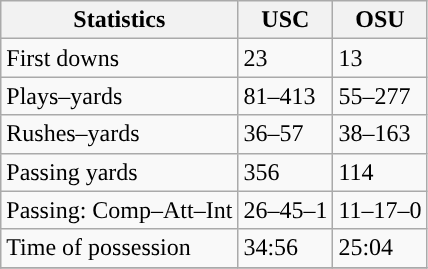<table class="wikitable">
<tr>
<th>Statistics</th>
<th>USC</th>
<th>OSU</th>
</tr>
<tr>
<td>First downs</td>
<td>23</td>
<td>13</td>
</tr>
<tr>
<td>Plays–yards</td>
<td>81–413</td>
<td>55–277</td>
</tr>
<tr>
<td>Rushes–yards</td>
<td>36–57</td>
<td>38–163</td>
</tr>
<tr>
<td>Passing yards</td>
<td>356</td>
<td>114</td>
</tr>
<tr>
<td>Passing: Comp–Att–Int</td>
<td>26–45–1</td>
<td>11–17–0</td>
</tr>
<tr>
<td>Time of possession</td>
<td>34:56</td>
<td>25:04</td>
</tr>
<tr>
</tr>
</table>
